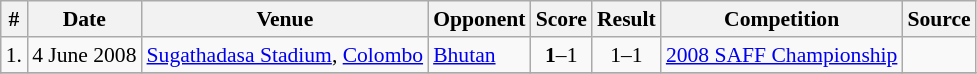<table class="wikitable" style="font-size:90%">
<tr>
<th>#</th>
<th>Date</th>
<th>Venue</th>
<th>Opponent</th>
<th>Score</th>
<th>Result</th>
<th>Competition</th>
<th>Source</th>
</tr>
<tr>
<td>1.</td>
<td>4 June 2008</td>
<td><a href='#'>Sugathadasa Stadium</a>, <a href='#'>Colombo</a></td>
<td> <a href='#'>Bhutan</a></td>
<td style="text-align:center;"><strong>1</strong>–1</td>
<td style="text-align:center;">1–1</td>
<td><a href='#'>2008 SAFF Championship</a></td>
<td></td>
</tr>
<tr>
</tr>
</table>
